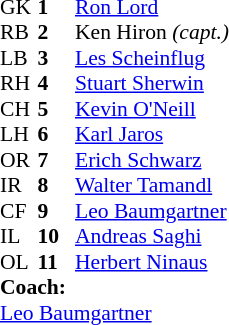<table style="font-size: 90%" cellspacing="0" cellpadding="0">
<tr>
<th width="25"></th>
<th width="25"></th>
</tr>
<tr>
<td>GK</td>
<td><strong>1</strong></td>
<td> <a href='#'>Ron Lord</a></td>
</tr>
<tr>
<td>RB</td>
<td><strong>2</strong></td>
<td> Ken Hiron <em>(capt.)</em></td>
</tr>
<tr>
<td>LB</td>
<td><strong>3</strong></td>
<td> <a href='#'>Les Scheinflug</a></td>
</tr>
<tr>
<td>RH</td>
<td><strong>4</strong></td>
<td> <a href='#'>Stuart Sherwin</a></td>
</tr>
<tr>
<td>CH</td>
<td><strong>5</strong></td>
<td> <a href='#'>Kevin O'Neill</a></td>
</tr>
<tr>
<td>LH</td>
<td><strong>6</strong></td>
<td> <a href='#'>Karl Jaros</a></td>
</tr>
<tr>
<td>OR</td>
<td><strong>7</strong></td>
<td> <a href='#'>Erich Schwarz</a></td>
</tr>
<tr>
<td>IR</td>
<td><strong>8</strong></td>
<td> <a href='#'>Walter Tamandl</a></td>
</tr>
<tr>
<td>CF</td>
<td><strong>9</strong></td>
<td> <a href='#'>Leo Baumgartner</a></td>
</tr>
<tr>
<td>IL</td>
<td><strong>10</strong></td>
<td> <a href='#'>Andreas Saghi</a></td>
</tr>
<tr>
<td>OL</td>
<td><strong>11</strong></td>
<td> <a href='#'>Herbert Ninaus</a></td>
</tr>
<tr>
<td colspan=4><strong>Coach:</strong></td>
</tr>
<tr>
<td colspan=4> <a href='#'>Leo Baumgartner</a></td>
</tr>
</table>
